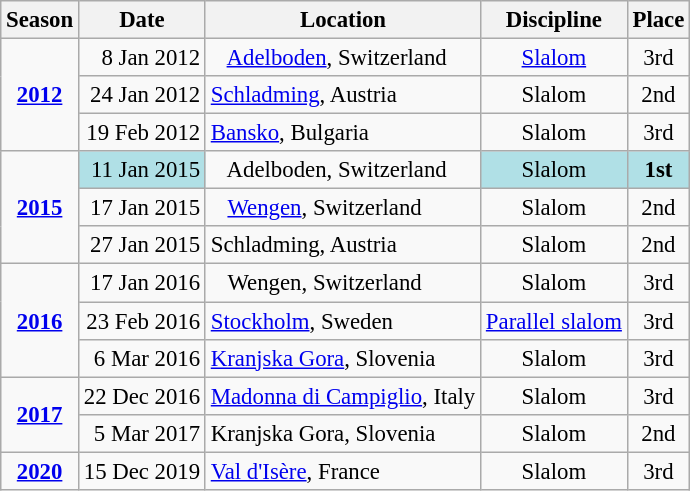<table class="wikitable" style="text-align:center; font-size:95%;">
<tr>
<th>Season</th>
<th>Date</th>
<th>Location</th>
<th>Discipline</th>
<th>Place</th>
</tr>
<tr>
<td rowspan=3><strong><a href='#'>2012</a></strong></td>
<td align=right>8 Jan 2012</td>
<td align=left>   <a href='#'>Adelboden</a>, Switzerland</td>
<td><a href='#'>Slalom</a></td>
<td>3rd</td>
</tr>
<tr>
<td align=right>24 Jan 2012</td>
<td align=left> <a href='#'>Schladming</a>, Austria</td>
<td>Slalom</td>
<td>2nd</td>
</tr>
<tr>
<td align=right>19 Feb 2012</td>
<td align=left> <a href='#'>Bansko</a>, Bulgaria</td>
<td>Slalom</td>
<td>3rd</td>
</tr>
<tr>
<td rowspan=3><strong><a href='#'>2015</a></strong></td>
<td align=right bgcolor="#BOEOE6">11 Jan 2015</td>
<td align=left>   Adelboden, Switzerland</td>
<td bgcolor="#BOEOE6">Slalom</td>
<td bgcolor="#BOEOE6"><strong>1st</strong></td>
</tr>
<tr>
<td align=right>17 Jan 2015</td>
<td align=left>   <a href='#'>Wengen</a>, Switzerland</td>
<td align=center>Slalom</td>
<td align=center>2nd</td>
</tr>
<tr>
<td align=right>27 Jan 2015</td>
<td align=left> Schladming, Austria</td>
<td align=center>Slalom</td>
<td align=center>2nd</td>
</tr>
<tr>
<td rowspan=3><strong><a href='#'>2016</a></strong></td>
<td align=right>17 Jan 2016</td>
<td align=left>   Wengen, Switzerland</td>
<td>Slalom</td>
<td>3rd</td>
</tr>
<tr>
<td align=right>23 Feb 2016</td>
<td align=left> <a href='#'>Stockholm</a>, Sweden</td>
<td><a href='#'>Parallel slalom</a></td>
<td>3rd</td>
</tr>
<tr>
<td align=right>6 Mar 2016</td>
<td align=left> <a href='#'>Kranjska Gora</a>, Slovenia</td>
<td>Slalom</td>
<td>3rd</td>
</tr>
<tr>
<td rowspan=2><strong><a href='#'>2017</a></strong></td>
<td align=right>22 Dec 2016</td>
<td> <a href='#'>Madonna di Campiglio</a>, Italy</td>
<td>Slalom</td>
<td>3rd</td>
</tr>
<tr>
<td align=right>5 Mar 2017</td>
<td align=left> Kranjska Gora, Slovenia</td>
<td>Slalom</td>
<td>2nd</td>
</tr>
<tr>
<td><strong><a href='#'>2020</a></strong></td>
<td align=right>15 Dec 2019</td>
<td align="left"> <a href='#'>Val d'Isère</a>, France</td>
<td>Slalom</td>
<td>3rd</td>
</tr>
</table>
